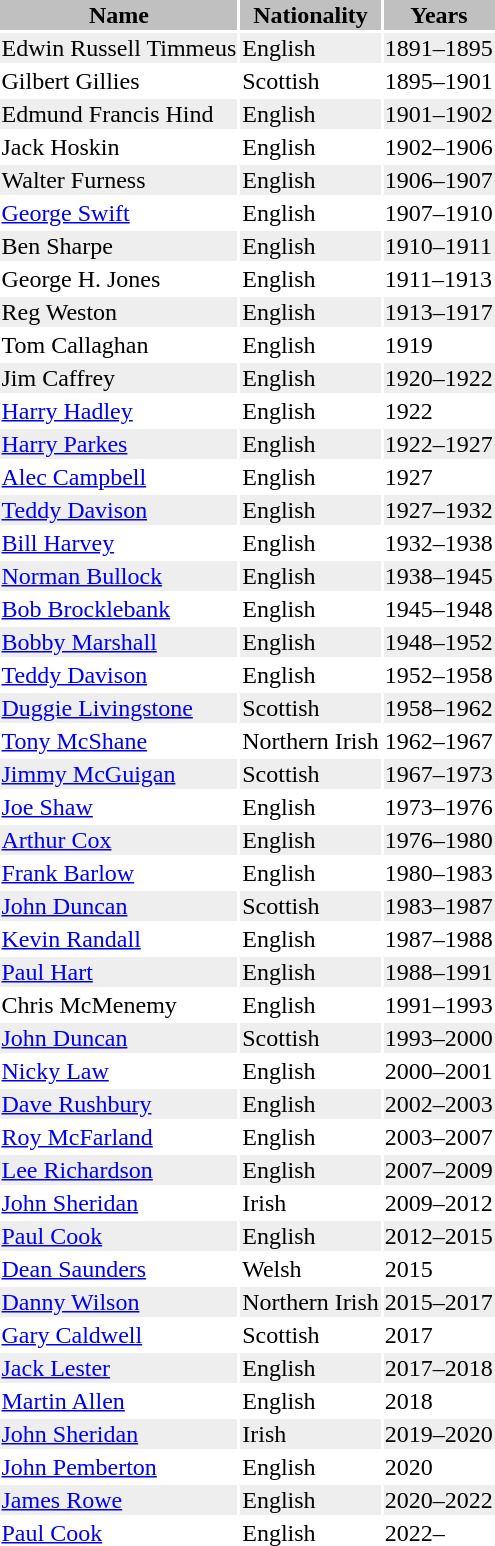<table class="toccolours">
<tr>
<th bgcolor=silver>Name</th>
<th bgcolor=silver>Nationality</th>
<th bgcolor=silver>Years</th>
</tr>
<tr bgcolor=#eeeeee>
<td>Edwin Russell Timmeus</td>
<td> English</td>
<td>1891–1895</td>
</tr>
<tr>
<td>Gilbert Gillies</td>
<td> Scottish</td>
<td>1895–1901</td>
</tr>
<tr bgcolor=#eeeeee>
<td>Edmund Francis Hind</td>
<td> English</td>
<td>1901–1902</td>
</tr>
<tr>
<td>Jack Hoskin</td>
<td> English</td>
<td>1902–1906</td>
</tr>
<tr bgcolor=#eeeeee>
<td>Walter Furness</td>
<td> English</td>
<td>1906–1907</td>
</tr>
<tr>
<td><a href='#'>George Swift</a></td>
<td> English</td>
<td>1907–1910</td>
</tr>
<tr bgcolor=#eeeeee>
<td>Ben Sharpe</td>
<td> English</td>
<td>1910–1911</td>
</tr>
<tr>
<td>George H. Jones</td>
<td> English</td>
<td>1911–1913</td>
</tr>
<tr bgcolor=#eeeeee>
<td>Reg Weston</td>
<td> English</td>
<td>1913–1917</td>
</tr>
<tr>
<td>Tom Callaghan</td>
<td> English</td>
<td>1919</td>
</tr>
<tr bgcolor=#eeeeee>
<td>Jim Caffrey</td>
<td> English</td>
<td>1920–1922</td>
</tr>
<tr>
<td><a href='#'>Harry Hadley</a></td>
<td> English</td>
<td>1922</td>
</tr>
<tr bgcolor=#eeeeee>
<td><a href='#'>Harry Parkes</a></td>
<td> English</td>
<td>1922–1927</td>
</tr>
<tr>
<td><a href='#'>Alec Campbell</a></td>
<td> English</td>
<td>1927</td>
</tr>
<tr bgcolor=#eeeeee>
<td><a href='#'>Teddy Davison</a></td>
<td> English</td>
<td>1927–1932</td>
</tr>
<tr>
<td><a href='#'>Bill Harvey</a></td>
<td> English</td>
<td>1932–1938</td>
</tr>
<tr bgcolor=#eeeeee>
<td><a href='#'>Norman Bullock</a></td>
<td> English</td>
<td>1938–1945</td>
</tr>
<tr>
<td><a href='#'>Bob Brocklebank</a></td>
<td> English</td>
<td>1945–1948</td>
</tr>
<tr bgcolor=#eeeeee>
<td><a href='#'>Bobby Marshall</a></td>
<td> English</td>
<td>1948–1952</td>
</tr>
<tr>
<td><a href='#'>Teddy Davison</a></td>
<td> English</td>
<td>1952–1958</td>
</tr>
<tr bgcolor=#eeeeee>
<td><a href='#'>Duggie Livingstone</a></td>
<td> Scottish</td>
<td>1958–1962</td>
</tr>
<tr>
<td><a href='#'>Tony McShane</a></td>
<td> Northern Irish</td>
<td>1962–1967</td>
</tr>
<tr bgcolor=#eeeeee>
<td><a href='#'>Jimmy McGuigan</a></td>
<td> Scottish</td>
<td>1967–1973</td>
</tr>
<tr>
<td><a href='#'>Joe Shaw</a></td>
<td> English</td>
<td>1973–1976</td>
</tr>
<tr bgcolor=#eeeeee>
<td><a href='#'>Arthur Cox</a></td>
<td> English</td>
<td>1976–1980</td>
</tr>
<tr>
<td><a href='#'>Frank Barlow</a></td>
<td> English</td>
<td>1980–1983</td>
</tr>
<tr bgcolor=#eeeeee>
<td><a href='#'>John Duncan</a></td>
<td> Scottish</td>
<td>1983–1987</td>
</tr>
<tr>
<td><a href='#'>Kevin Randall</a></td>
<td> English</td>
<td>1987–1988</td>
</tr>
<tr bgcolor=#eeeeee>
<td><a href='#'>Paul Hart</a></td>
<td> English</td>
<td>1988–1991</td>
</tr>
<tr>
<td>Chris McMenemy</td>
<td> English</td>
<td>1991–1993</td>
</tr>
<tr bgcolor=#eeeeee>
<td><a href='#'>John Duncan</a></td>
<td> Scottish</td>
<td>1993–2000</td>
</tr>
<tr>
<td><a href='#'>Nicky Law</a></td>
<td> English</td>
<td>2000–2001</td>
</tr>
<tr bgcolor=#eeeeee>
<td><a href='#'>Dave Rushbury</a></td>
<td> English</td>
<td>2002–2003</td>
</tr>
<tr>
<td><a href='#'>Roy McFarland</a></td>
<td> English</td>
<td>2003–2007</td>
</tr>
<tr bgcolor=#eeeeee>
<td><a href='#'>Lee Richardson</a></td>
<td> English</td>
<td>2007–2009</td>
</tr>
<tr>
<td><a href='#'>John Sheridan</a></td>
<td> Irish</td>
<td>2009–2012</td>
</tr>
<tr bgcolor=#eeeeee>
<td><a href='#'>Paul Cook</a></td>
<td> English</td>
<td>2012–2015</td>
</tr>
<tr>
<td><a href='#'>Dean Saunders</a></td>
<td> Welsh</td>
<td>2015</td>
</tr>
<tr bgcolor=#eeeeee>
<td><a href='#'>Danny Wilson</a></td>
<td> Northern Irish</td>
<td>2015–2017</td>
</tr>
<tr>
<td><a href='#'>Gary Caldwell</a></td>
<td> Scottish</td>
<td>2017</td>
</tr>
<tr bgcolor=#eeeeee>
<td><a href='#'>Jack Lester</a></td>
<td> English</td>
<td>2017–2018</td>
</tr>
<tr>
<td><a href='#'>Martin Allen</a></td>
<td> English</td>
<td>2018</td>
</tr>
<tr bgcolor=#eeeeee>
<td><a href='#'>John Sheridan</a></td>
<td> Irish</td>
<td>2019–2020</td>
</tr>
<tr>
<td><a href='#'>John Pemberton</a></td>
<td> English</td>
<td>2020</td>
</tr>
<tr bgcolor=#eeeeee>
<td><a href='#'>James Rowe</a></td>
<td> English</td>
<td>2020–2022</td>
</tr>
<tr>
<td><a href='#'>Paul Cook</a></td>
<td> English</td>
<td>2022–</td>
</tr>
</table>
